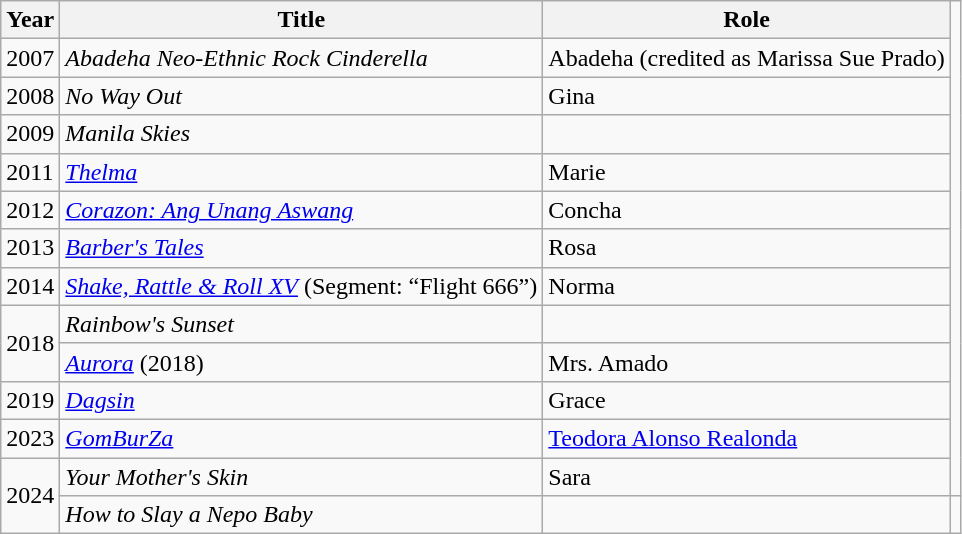<table class="wikitable sortable">
<tr>
<th>Year</th>
<th>Title</th>
<th>Role</th>
</tr>
<tr>
<td>2007</td>
<td><em>Abadeha Neo-Ethnic Rock Cinderella</em></td>
<td>Abadeha (credited as Marissa Sue Prado)</td>
</tr>
<tr>
<td>2008</td>
<td><em>No Way Out</em></td>
<td>Gina</td>
</tr>
<tr>
<td>2009</td>
<td><em>Manila Skies</em></td>
<td></td>
</tr>
<tr>
<td>2011</td>
<td><em><a href='#'>Thelma</a></em></td>
<td>Marie</td>
</tr>
<tr>
<td>2012</td>
<td><em><a href='#'>Corazon: Ang Unang Aswang</a></em></td>
<td>Concha</td>
</tr>
<tr>
<td>2013</td>
<td><em><a href='#'>Barber's Tales</a></em></td>
<td>Rosa</td>
</tr>
<tr>
<td>2014</td>
<td><em><a href='#'>Shake, Rattle & Roll XV</a></em> (Segment: “Flight 666”)</td>
<td>Norma</td>
</tr>
<tr>
<td rowspan="2">2018</td>
<td><em>Rainbow's Sunset</em></td>
<td></td>
</tr>
<tr>
<td><em><a href='#'>Aurora</a></em> (2018)</td>
<td>Mrs. Amado</td>
</tr>
<tr>
<td>2019</td>
<td><em><a href='#'>Dagsin</a></em></td>
<td>Grace</td>
</tr>
<tr>
<td>2023</td>
<td><em><a href='#'>GomBurZa</a></em></td>
<td><a href='#'>Teodora Alonso Realonda</a></td>
</tr>
<tr>
<td rowspan="2">2024</td>
<td><em>Your Mother's Skin</em></td>
<td>Sara</td>
</tr>
<tr>
<td><em>How to Slay a Nepo Baby</em> </td>
<td></td>
<td></td>
</tr>
</table>
